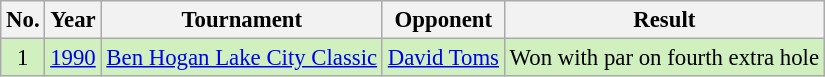<table class="wikitable" style="font-size:95%;">
<tr>
<th>No.</th>
<th>Year</th>
<th>Tournament</th>
<th>Opponent</th>
<th>Result</th>
</tr>
<tr style="background:#D0F0C0;">
<td align=center>1</td>
<td><a href='#'>1990</a></td>
<td><a href='#'>Ben Hogan Lake City Classic</a></td>
<td> <a href='#'>David Toms</a></td>
<td>Won with par on fourth extra hole</td>
</tr>
</table>
